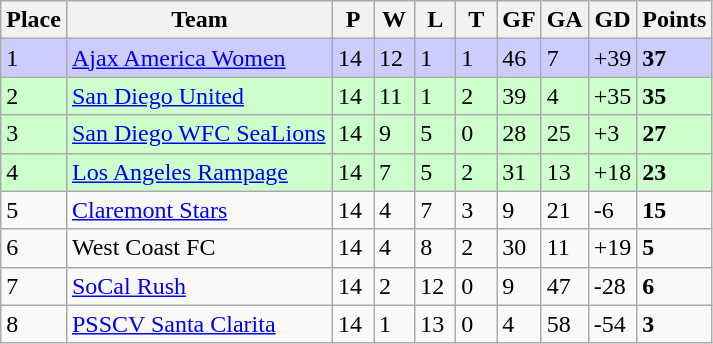<table class="wikitable">
<tr>
<th>Place</th>
<th width="170">Team</th>
<th width="20">P</th>
<th width="20">W</th>
<th width="20">L</th>
<th width="20">T</th>
<th width="20">GF</th>
<th width="20">GA</th>
<th width="25">GD</th>
<th>Points</th>
</tr>
<tr bgcolor=#ccccff>
<td>1</td>
<td><a href='#'>Ajax America Women</a></td>
<td>14</td>
<td>12</td>
<td>1</td>
<td>1</td>
<td>46</td>
<td>7</td>
<td>+39</td>
<td><strong>37</strong></td>
</tr>
<tr bgcolor=#ccffcc>
<td>2</td>
<td><a href='#'>San Diego United</a></td>
<td>14</td>
<td>11</td>
<td>1</td>
<td>2</td>
<td>39</td>
<td>4</td>
<td>+35</td>
<td><strong>35</strong></td>
</tr>
<tr bgcolor=#ccffcc>
<td>3</td>
<td><a href='#'>San Diego WFC SeaLions</a></td>
<td>14</td>
<td>9</td>
<td>5</td>
<td>0</td>
<td>28</td>
<td>25</td>
<td>+3</td>
<td><strong>27</strong></td>
</tr>
<tr bgcolor=#ccffcc>
<td>4</td>
<td><a href='#'>Los Angeles Rampage</a></td>
<td>14</td>
<td>7</td>
<td>5</td>
<td>2</td>
<td>31</td>
<td>13</td>
<td>+18</td>
<td><strong>23</strong></td>
</tr>
<tr>
<td>5</td>
<td><a href='#'>Claremont Stars</a></td>
<td>14</td>
<td>4</td>
<td>7</td>
<td>3</td>
<td>9</td>
<td>21</td>
<td>-6</td>
<td><strong>15</strong></td>
</tr>
<tr>
<td>6</td>
<td>West Coast FC</td>
<td>14</td>
<td>4</td>
<td>8</td>
<td>2</td>
<td>30</td>
<td>11</td>
<td>+19</td>
<td><strong>5</strong></td>
</tr>
<tr>
<td>7</td>
<td><a href='#'>SoCal Rush</a></td>
<td>14</td>
<td>2</td>
<td>12</td>
<td>0</td>
<td>9</td>
<td>47</td>
<td>-28</td>
<td><strong>6</strong></td>
</tr>
<tr>
<td>8</td>
<td><a href='#'>PSSCV Santa Clarita</a></td>
<td>14</td>
<td>1</td>
<td>13</td>
<td>0</td>
<td>4</td>
<td>58</td>
<td>-54</td>
<td><strong>3</strong></td>
</tr>
</table>
